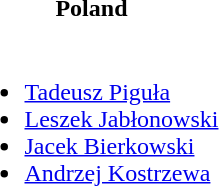<table>
<tr>
<th>Poland</th>
</tr>
<tr>
<td><br><ul><li><a href='#'>Tadeusz Piguła</a></li><li><a href='#'>Leszek Jabłonowski</a></li><li><a href='#'>Jacek Bierkowski</a></li><li><a href='#'>Andrzej Kostrzewa</a></li></ul></td>
</tr>
</table>
